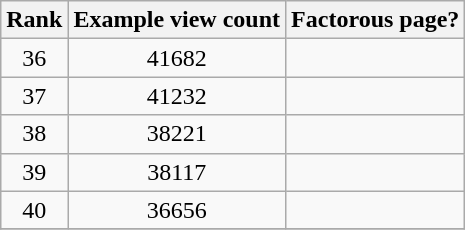<table class="wikitable sortable" style="text-align:center;">
<tr>
<th>Rank</th>
<th>Example view count</th>
<th>Factorous page?</th>
</tr>
<tr>
<td>36</td>
<td>41682</td>
<td></td>
</tr>
<tr>
<td>37</td>
<td>41232</td>
<td></td>
</tr>
<tr>
<td>38</td>
<td>38221</td>
<td></td>
</tr>
<tr>
<td>39</td>
<td>38117</td>
<td></td>
</tr>
<tr>
<td>40</td>
<td>36656</td>
<td></td>
</tr>
<tr>
</tr>
</table>
